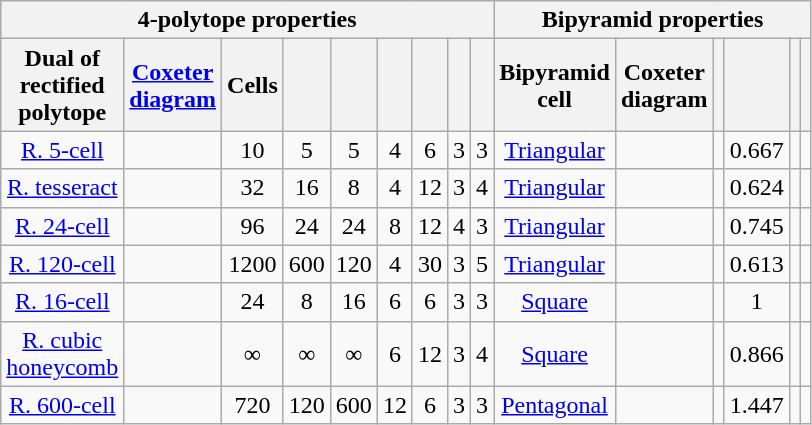<table class=wikitable>
<tr>
<th colspan=9>4-polytope properties</th>
<th colspan=6>Bipyramid properties</th>
</tr>
<tr align=center>
<th>Dual of <br> rectified <br> polytope</th>
<th><a href='#'>Coxeter<br>diagram</a></th>
<th>Cells</th>
<th></th>
<th></th>
<th></th>
<th></th>
<th style="padding:0.2em;"></th>
<th style="padding:0.2em;"></th>
<th>Bipyramid <br> cell</th>
<th>Coxeter<br>diagram</th>
<th></th>
<th></th>
<th></th>
<th></th>
</tr>
<tr align=center>
<td><a href='#'>R. 5-cell</a></td>
<td></td>
<td>10</td>
<td>5</td>
<td>5</td>
<td>4</td>
<td>6</td>
<td>3</td>
<td>3</td>
<td><a href='#'>Triangular</a></td>
<td></td>
<td></td>
<td>0.667</td>
<td></td>
<td></td>
</tr>
<tr align=center>
<td><a href='#'>R. tesseract</a></td>
<td></td>
<td>32</td>
<td>16</td>
<td>8</td>
<td>4</td>
<td>12</td>
<td>3</td>
<td>4</td>
<td><a href='#'>Triangular</a></td>
<td></td>
<td></td>
<td>0.624</td>
<td></td>
<td></td>
</tr>
<tr align=center>
<td><a href='#'>R. 24-cell</a></td>
<td></td>
<td>96</td>
<td>24</td>
<td>24</td>
<td>8</td>
<td>12</td>
<td>4</td>
<td>3</td>
<td><a href='#'>Triangular</a></td>
<td></td>
<td></td>
<td>0.745</td>
<td></td>
<td></td>
</tr>
<tr align=center>
<td><a href='#'>R. 120-cell</a></td>
<td></td>
<td>1200</td>
<td>600</td>
<td>120</td>
<td>4</td>
<td>30</td>
<td>3</td>
<td>5</td>
<td><a href='#'>Triangular</a></td>
<td></td>
<td></td>
<td>0.613</td>
<td></td>
<td></td>
</tr>
<tr align=center>
<td><a href='#'>R. 16-cell</a></td>
<td></td>
<td>24</td>
<td>8</td>
<td>16</td>
<td>6</td>
<td>6</td>
<td>3</td>
<td>3</td>
<td><a href='#'>Square</a></td>
<td></td>
<td></td>
<td>1</td>
<td></td>
<td></td>
</tr>
<tr align=center>
<td><a href='#'>R. cubic <br> honeycomb</a></td>
<td></td>
<td>∞</td>
<td>∞</td>
<td>∞</td>
<td>6</td>
<td>12</td>
<td>3</td>
<td>4</td>
<td><a href='#'>Square</a></td>
<td></td>
<td></td>
<td>0.866</td>
<td></td>
<td></td>
</tr>
<tr align=center>
<td><a href='#'>R. 600-cell</a></td>
<td></td>
<td>720</td>
<td>120</td>
<td>600</td>
<td>12</td>
<td>6</td>
<td>3</td>
<td>3</td>
<td><a href='#'>Pentagonal</a></td>
<td></td>
<td></td>
<td>1.447</td>
<td></td>
<td></td>
</tr>
</table>
